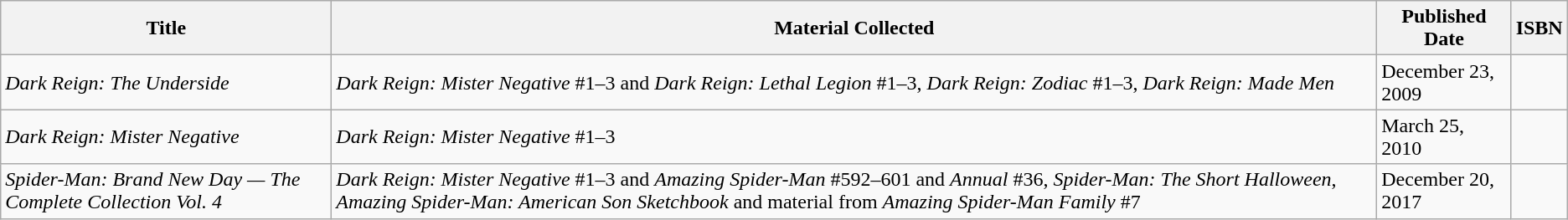<table class="wikitable">
<tr>
<th>Title</th>
<th>Material Collected</th>
<th>Published Date</th>
<th>ISBN</th>
</tr>
<tr>
<td><em>Dark Reign: The Underside</em></td>
<td><em>Dark Reign: Mister Negative</em> #1–3 and <em>Dark Reign: Lethal Legion</em> #1–3, <em>Dark Reign: Zodiac</em> #1–3, <em>Dark Reign: Made Men</em></td>
<td>December 23, 2009</td>
<td></td>
</tr>
<tr>
<td><em>Dark Reign: Mister Negative</em></td>
<td><em>Dark Reign: Mister Negative</em> #1–3</td>
<td>March 25, 2010</td>
<td></td>
</tr>
<tr>
<td><em>Spider-Man: Brand New Day — The Complete Collection Vol. 4</em></td>
<td><em>Dark Reign: Mister Negative</em> #1–3 and <em>Amazing Spider-Man</em> #592–601 and <em>Annual</em> #36, <em>Spider-Man: The Short Halloween</em>, <em>Amazing Spider-Man: American Son Sketchbook</em> and material from <em>Amazing Spider-Man Family</em> #7</td>
<td>December 20, 2017</td>
<td></td>
</tr>
</table>
